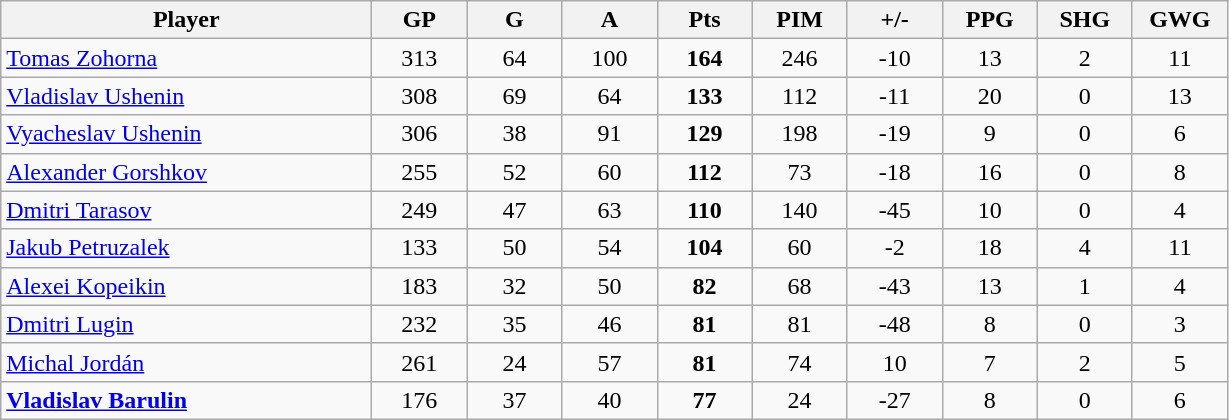<table class="wikitable">
<tr>
<th style="align:left; width: 15em;">Player</th>
<th style="width: 3.5em;">GP</th>
<th style="width: 3.5em;">G</th>
<th style="width: 3.5em;">A</th>
<th style="width: 3.5em;">Pts</th>
<th style="width: 3.5em;">PIM</th>
<th style="width: 3.5em;">+/-</th>
<th style="width: 3.5em;">PPG</th>
<th style="width: 3.5em;">SHG</th>
<th style="width: 3.5em;">GWG</th>
</tr>
<tr style="text-align:center;">
<td style="text-align:left;"> <a href='#'>Tomas Zohorna</a></td>
<td>313</td>
<td>64</td>
<td>100</td>
<td><strong>164</strong></td>
<td>246</td>
<td>-10</td>
<td>13</td>
<td>2</td>
<td>11</td>
</tr>
<tr style="text-align:center;">
<td style="text-align:left;"> <a href='#'>Vladislav Ushenin</a></td>
<td>308</td>
<td>69</td>
<td>64</td>
<td><strong>133</strong></td>
<td>112</td>
<td>-11</td>
<td>20</td>
<td>0</td>
<td>13</td>
</tr>
<tr style="text-align:center;">
<td style="text-align:left;"> <a href='#'>Vyacheslav Ushenin</a></td>
<td>306</td>
<td>38</td>
<td>91</td>
<td><strong>129</strong></td>
<td>198</td>
<td>-19</td>
<td>9</td>
<td>0</td>
<td>6</td>
</tr>
<tr style="text-align:center;">
<td style="text-align:left;"> <a href='#'>Alexander Gorshkov</a></td>
<td>255</td>
<td>52</td>
<td>60</td>
<td><strong>112</strong></td>
<td>73</td>
<td>-18</td>
<td>16</td>
<td>0</td>
<td>8</td>
</tr>
<tr style="text-align:center;">
<td style="text-align:left;"> <a href='#'>Dmitri Tarasov</a></td>
<td>249</td>
<td>47</td>
<td>63</td>
<td><strong>110</strong></td>
<td>140</td>
<td>-45</td>
<td>10</td>
<td>0</td>
<td>4</td>
</tr>
<tr style="text-align:center;">
<td style="text-align:left;"> <a href='#'>Jakub Petruzalek</a></td>
<td>133</td>
<td>50</td>
<td>54</td>
<td><strong>104</strong></td>
<td>60</td>
<td>-2</td>
<td>18</td>
<td>4</td>
<td>11</td>
</tr>
<tr style="text-align:center;">
<td style="text-align:left;"> <a href='#'>Alexei Kopeikin</a></td>
<td>183</td>
<td>32</td>
<td>50</td>
<td><strong>82</strong></td>
<td>68</td>
<td>-43</td>
<td>13</td>
<td>1</td>
<td>4</td>
</tr>
<tr style="text-align:center;">
<td style="text-align:left;"> <a href='#'>Dmitri Lugin</a></td>
<td>232</td>
<td>35</td>
<td>46</td>
<td><strong>81</strong></td>
<td>81</td>
<td>-48</td>
<td>8</td>
<td>0</td>
<td>3</td>
</tr>
<tr style="text-align:center;">
<td style="text-align:left;"> <a href='#'>Michal Jordán</a></td>
<td>261</td>
<td>24</td>
<td>57</td>
<td><strong>81</strong></td>
<td>74</td>
<td>10</td>
<td>7</td>
<td>2</td>
<td>5</td>
</tr>
<tr style="text-align:center;">
<td style="text-align:left;"> <strong><a href='#'>Vladislav Barulin</a></strong></td>
<td>176</td>
<td>37</td>
<td>40</td>
<td><strong>77</strong></td>
<td>24</td>
<td>-27</td>
<td>8</td>
<td>0</td>
<td>6</td>
</tr>
</table>
